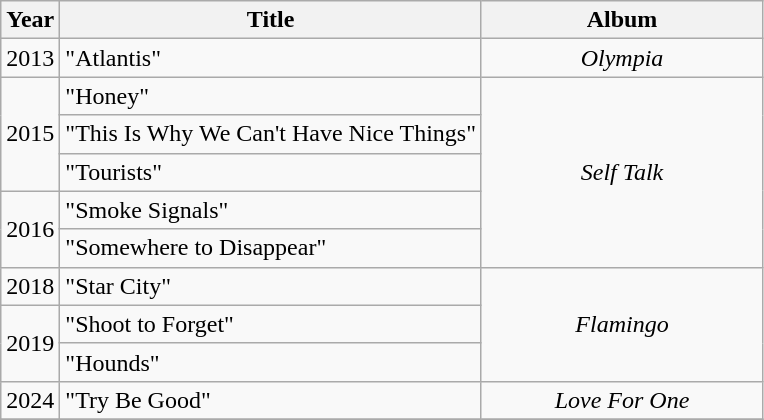<table class="wikitable" style="text-align:center;">
<tr>
<th scope="col">Year</th>
<th scope="col">Title</th>
<th scope="col" width="180">Album</th>
</tr>
<tr>
<td rowspan="1">2013</td>
<td align="left">"Atlantis"</td>
<td rowspan="1"><em>Olympia</em></td>
</tr>
<tr>
<td rowspan="3">2015</td>
<td align="left">"Honey"</td>
<td rowspan="5"><em>Self Talk</em></td>
</tr>
<tr>
<td align="left">"This Is Why We Can't Have Nice Things"</td>
</tr>
<tr>
<td align="left">"Tourists"</td>
</tr>
<tr>
<td rowspan="2">2016</td>
<td align="left">"Smoke Signals"</td>
</tr>
<tr>
<td align="left">"Somewhere to Disappear"</td>
</tr>
<tr>
<td>2018</td>
<td align="left">"Star City"</td>
<td rowspan="3"><em>Flamingo</em></td>
</tr>
<tr>
<td rowspan="2">2019</td>
<td align="left">"Shoot to Forget" </td>
</tr>
<tr>
<td align="left">"Hounds"</td>
</tr>
<tr>
<td>2024</td>
<td align="left">"Try Be Good"</td>
<td><em>Love For One</em></td>
</tr>
<tr>
</tr>
</table>
